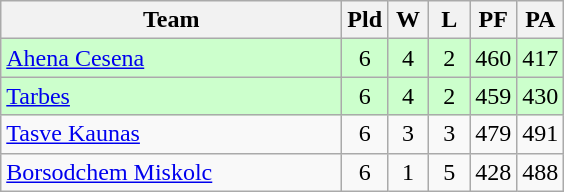<table class="wikitable" style="text-align:center">
<tr>
<th width=220>Team</th>
<th width=20>Pld</th>
<th width=20>W</th>
<th width=20>L</th>
<th width=20>PF</th>
<th width=20>PA</th>
</tr>
<tr bgcolor="#ccffcc">
<td align="left"> <a href='#'>Ahena Cesena</a></td>
<td>6</td>
<td>4</td>
<td>2</td>
<td>460</td>
<td>417</td>
</tr>
<tr bgcolor="#ccffcc">
<td align="left"> <a href='#'>Tarbes</a></td>
<td>6</td>
<td>4</td>
<td>2</td>
<td>459</td>
<td>430</td>
</tr>
<tr>
<td align="left"> <a href='#'>Tasve Kaunas</a></td>
<td>6</td>
<td>3</td>
<td>3</td>
<td>479</td>
<td>491</td>
</tr>
<tr>
<td align="left"> <a href='#'>Borsodchem Miskolc</a></td>
<td>6</td>
<td>1</td>
<td>5</td>
<td>428</td>
<td>488</td>
</tr>
</table>
